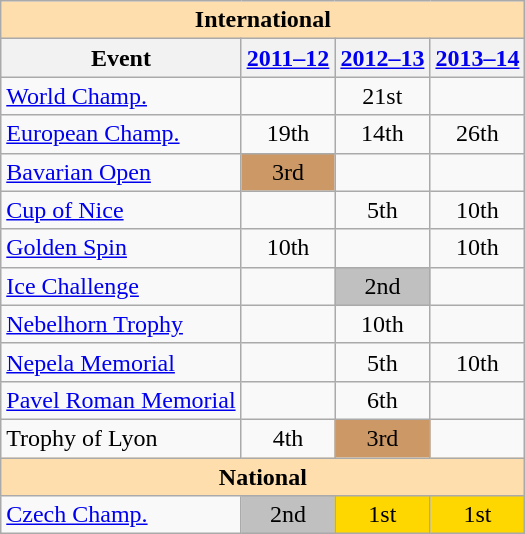<table class="wikitable" style="text-align:center">
<tr>
<th style="background-color: #ffdead; " colspan=4 align=center>International</th>
</tr>
<tr>
<th>Event</th>
<th><a href='#'>2011–12</a></th>
<th><a href='#'>2012–13</a></th>
<th><a href='#'>2013–14</a></th>
</tr>
<tr>
<td align=left><a href='#'>World Champ.</a></td>
<td></td>
<td>21st</td>
<td></td>
</tr>
<tr>
<td align=left><a href='#'>European Champ.</a></td>
<td>19th</td>
<td>14th</td>
<td>26th</td>
</tr>
<tr>
<td align=left><a href='#'>Bavarian Open</a></td>
<td bgcolor=cc9966>3rd</td>
<td></td>
<td></td>
</tr>
<tr>
<td align=left><a href='#'>Cup of Nice</a></td>
<td></td>
<td>5th</td>
<td>10th</td>
</tr>
<tr>
<td align=left><a href='#'>Golden Spin</a></td>
<td>10th</td>
<td></td>
<td>10th</td>
</tr>
<tr>
<td align=left><a href='#'>Ice Challenge</a></td>
<td></td>
<td bgcolor=silver>2nd</td>
<td></td>
</tr>
<tr>
<td align=left><a href='#'>Nebelhorn Trophy</a></td>
<td></td>
<td>10th</td>
<td></td>
</tr>
<tr>
<td align=left><a href='#'>Nepela Memorial</a></td>
<td></td>
<td>5th</td>
<td>10th</td>
</tr>
<tr>
<td align=left><a href='#'>Pavel Roman Memorial</a></td>
<td></td>
<td>6th</td>
<td></td>
</tr>
<tr>
<td align=left>Trophy of Lyon</td>
<td>4th</td>
<td bgcolor=cc9966>3rd</td>
<td></td>
</tr>
<tr>
<th style="background-color: #ffdead; " colspan=4 align=center>National</th>
</tr>
<tr>
<td align=left><a href='#'>Czech Champ.</a></td>
<td bgcolor=silver>2nd</td>
<td bgcolor=gold>1st</td>
<td bgcolor=gold>1st</td>
</tr>
</table>
